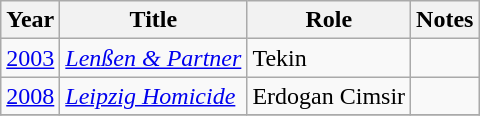<table class="wikitable" style="font-size: 100%;">
<tr>
<th>Year</th>
<th>Title</th>
<th>Role</th>
<th>Notes</th>
</tr>
<tr>
<td><a href='#'>2003</a></td>
<td><em><a href='#'>Lenßen & Partner</a></em></td>
<td>Tekin</td>
<td></td>
</tr>
<tr>
<td><a href='#'>2008</a></td>
<td><em><a href='#'>Leipzig Homicide</a></em></td>
<td>Erdogan Cimsir</td>
<td></td>
</tr>
<tr>
</tr>
</table>
